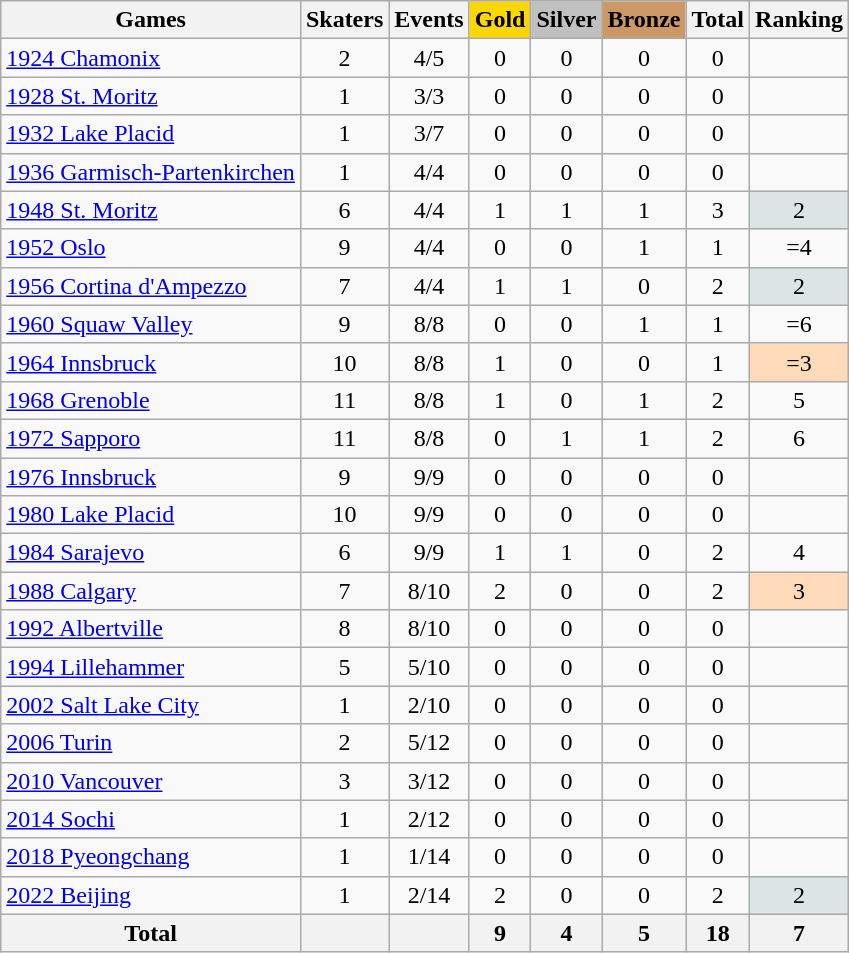<table class="wikitable sortable" style="text-align:center">
<tr>
<th>Games</th>
<th>Skaters</th>
<th>Events</th>
<th style="background-color:gold;">Gold</th>
<th style="background-color:silver;">Silver</th>
<th style="background-color:#c96;">Bronze</th>
<th>Total</th>
<th>Ranking</th>
</tr>
<tr>
<td align=left><a href='#'>1924 Chamonix</a></td>
<td>2</td>
<td>4/5</td>
<td>0</td>
<td>0</td>
<td>0</td>
<td>0</td>
<td></td>
</tr>
<tr>
<td align=left><a href='#'>1928 St. Moritz</a></td>
<td>1</td>
<td>3/3</td>
<td>0</td>
<td>0</td>
<td>0</td>
<td>0</td>
<td></td>
</tr>
<tr>
<td align=left><a href='#'>1932 Lake Placid</a></td>
<td>1</td>
<td>3/7</td>
<td>0</td>
<td>0</td>
<td>0</td>
<td>0</td>
<td></td>
</tr>
<tr>
<td align=left><a href='#'>1936 Garmisch-Partenkirchen</a></td>
<td>1</td>
<td>4/4</td>
<td>0</td>
<td>0</td>
<td>0</td>
<td>0</td>
<td></td>
</tr>
<tr>
<td align=left><a href='#'>1948 St. Moritz</a></td>
<td>6</td>
<td>4/4</td>
<td>1</td>
<td>1</td>
<td>1</td>
<td>3</td>
<td bgcolor=dce5e5>2</td>
</tr>
<tr>
<td align=left><a href='#'>1952 Oslo</a></td>
<td>9</td>
<td>4/4</td>
<td>0</td>
<td>0</td>
<td>1</td>
<td>1</td>
<td>=4</td>
</tr>
<tr>
<td align=left><a href='#'>1956 Cortina d'Ampezzo</a></td>
<td>7</td>
<td>4/4</td>
<td>1</td>
<td>1</td>
<td>0</td>
<td>2</td>
<td bgcolor=dce5e5>2</td>
</tr>
<tr>
<td align=left><a href='#'>1960 Squaw Valley</a></td>
<td>9</td>
<td>8/8</td>
<td>0</td>
<td>0</td>
<td>1</td>
<td>1</td>
<td>=6</td>
</tr>
<tr>
<td align=left><a href='#'>1964 Innsbruck</a></td>
<td>10</td>
<td>8/8</td>
<td>1</td>
<td>0</td>
<td>0</td>
<td>1</td>
<td bgcolor=ffdab9>=3</td>
</tr>
<tr>
<td align=left><a href='#'>1968 Grenoble</a></td>
<td>11</td>
<td>8/8</td>
<td>1</td>
<td>0</td>
<td>1</td>
<td>2</td>
<td>5</td>
</tr>
<tr>
<td align=left><a href='#'>1972 Sapporo</a></td>
<td>11</td>
<td>8/8</td>
<td>0</td>
<td>1</td>
<td>1</td>
<td>2</td>
<td>6</td>
</tr>
<tr>
<td align=left><a href='#'>1976 Innsbruck</a></td>
<td>9</td>
<td>9/9</td>
<td>0</td>
<td>0</td>
<td>0</td>
<td>0</td>
<td></td>
</tr>
<tr>
<td align=left><a href='#'>1980 Lake Placid</a></td>
<td>10</td>
<td>9/9</td>
<td>0</td>
<td>0</td>
<td>0</td>
<td>0</td>
<td></td>
</tr>
<tr>
<td align=left><a href='#'>1984 Sarajevo</a></td>
<td>6</td>
<td>9/9</td>
<td>1</td>
<td>1</td>
<td>0</td>
<td>2</td>
<td>4</td>
</tr>
<tr>
<td align=left><a href='#'>1988 Calgary</a></td>
<td>7</td>
<td>8/10</td>
<td>2</td>
<td>0</td>
<td>0</td>
<td>2</td>
<td bgcolor=ffdab9>3</td>
</tr>
<tr>
<td align=left><a href='#'>1992 Albertville</a></td>
<td>8</td>
<td>8/10</td>
<td>0</td>
<td>0</td>
<td>0</td>
<td>0</td>
<td></td>
</tr>
<tr>
<td align=left><a href='#'>1994 Lillehammer</a></td>
<td>5</td>
<td>5/10</td>
<td>0</td>
<td>0</td>
<td>0</td>
<td>0</td>
<td></td>
</tr>
<tr>
<td align=left><a href='#'>2002 Salt Lake City</a></td>
<td>1</td>
<td>2/10</td>
<td>0</td>
<td>0</td>
<td>0</td>
<td>0</td>
<td></td>
</tr>
<tr>
<td align=left><a href='#'>2006 Turin</a></td>
<td>2</td>
<td>5/12</td>
<td>0</td>
<td>0</td>
<td>0</td>
<td>0</td>
<td></td>
</tr>
<tr>
<td align=left><a href='#'>2010 Vancouver</a></td>
<td>3</td>
<td>3/12</td>
<td>0</td>
<td>0</td>
<td>0</td>
<td>0</td>
<td></td>
</tr>
<tr>
<td align=left><a href='#'>2014 Sochi</a></td>
<td>1</td>
<td>2/12</td>
<td>0</td>
<td>0</td>
<td>0</td>
<td>0</td>
<td></td>
</tr>
<tr>
<td align=left><a href='#'>2018 Pyeongchang</a></td>
<td>1</td>
<td>1/14</td>
<td>0</td>
<td>0</td>
<td>0</td>
<td>0</td>
<td></td>
</tr>
<tr>
<td align=left><a href='#'>2022 Beijing</a></td>
<td>1</td>
<td>2/14</td>
<td>2</td>
<td>0</td>
<td>0</td>
<td>2</td>
<td bgcolor=dce5e5>2</td>
</tr>
<tr>
<th>Total</th>
<th></th>
<th></th>
<th>9</th>
<th>4</th>
<th>5</th>
<th>18</th>
<th>7</th>
</tr>
</table>
